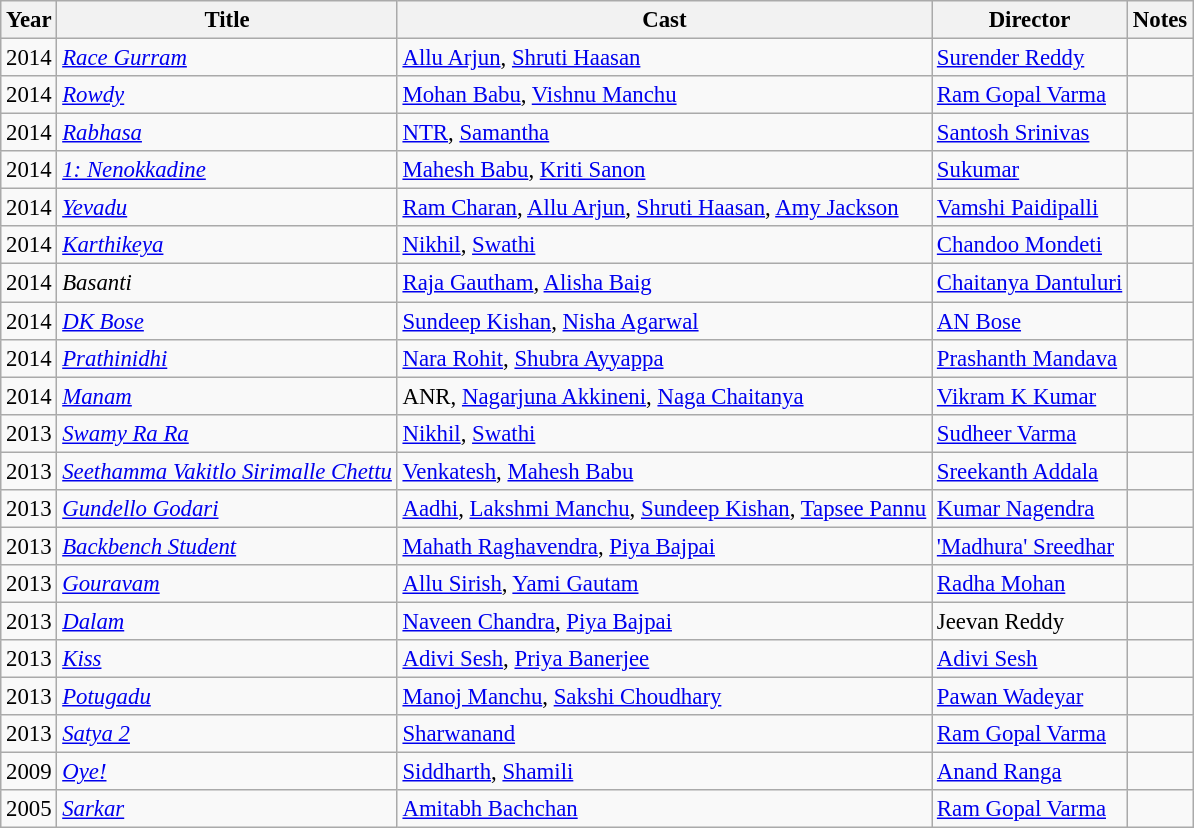<table class="wikitable" style="font-size: 95%;">
<tr>
<th>Year</th>
<th>Title</th>
<th>Cast</th>
<th>Director</th>
<th>Notes</th>
</tr>
<tr>
<td>2014</td>
<td><em><a href='#'>Race Gurram</a></em></td>
<td><a href='#'>Allu Arjun</a>, <a href='#'>Shruti Haasan</a></td>
<td><a href='#'>Surender Reddy</a></td>
<td></td>
</tr>
<tr>
<td>2014</td>
<td><em><a href='#'>Rowdy</a></em></td>
<td><a href='#'>Mohan Babu</a>, <a href='#'>Vishnu Manchu</a></td>
<td><a href='#'>Ram Gopal Varma</a></td>
<td></td>
</tr>
<tr>
<td>2014</td>
<td><em><a href='#'>Rabhasa</a></em></td>
<td><a href='#'>NTR</a>, <a href='#'>Samantha</a></td>
<td><a href='#'>Santosh Srinivas</a></td>
<td></td>
</tr>
<tr>
<td>2014</td>
<td><em><a href='#'>1: Nenokkadine</a></em></td>
<td><a href='#'>Mahesh Babu</a>, <a href='#'>Kriti Sanon</a></td>
<td><a href='#'>Sukumar</a></td>
<td></td>
</tr>
<tr>
<td>2014</td>
<td><em><a href='#'>Yevadu</a></em></td>
<td><a href='#'>Ram Charan</a>, <a href='#'>Allu Arjun</a>, <a href='#'>Shruti Haasan</a>, <a href='#'>Amy Jackson</a></td>
<td><a href='#'>Vamshi Paidipalli</a></td>
<td></td>
</tr>
<tr>
<td>2014</td>
<td><em><a href='#'>Karthikeya</a></em></td>
<td><a href='#'>Nikhil</a>, <a href='#'>Swathi</a></td>
<td><a href='#'>Chandoo Mondeti</a></td>
<td></td>
</tr>
<tr>
<td>2014</td>
<td><em>Basanti</em></td>
<td><a href='#'>Raja Gautham</a>, <a href='#'>Alisha Baig</a></td>
<td><a href='#'>Chaitanya Dantuluri</a></td>
<td></td>
</tr>
<tr>
<td>2014</td>
<td><em><a href='#'>DK Bose</a></em></td>
<td><a href='#'>Sundeep Kishan</a>, <a href='#'>Nisha Agarwal</a></td>
<td><a href='#'>AN Bose</a></td>
<td></td>
</tr>
<tr>
<td>2014</td>
<td><em><a href='#'>Prathinidhi</a></em></td>
<td><a href='#'>Nara Rohit</a>, <a href='#'>Shubra Ayyappa</a></td>
<td><a href='#'>Prashanth Mandava</a></td>
<td></td>
</tr>
<tr>
<td>2014</td>
<td><em><a href='#'>Manam</a></em></td>
<td>ANR, <a href='#'>Nagarjuna Akkineni</a>, <a href='#'>Naga Chaitanya</a></td>
<td><a href='#'>Vikram K Kumar</a></td>
<td></td>
</tr>
<tr>
<td>2013</td>
<td><em><a href='#'>Swamy Ra Ra</a></em></td>
<td><a href='#'>Nikhil</a>, <a href='#'>Swathi</a></td>
<td><a href='#'>Sudheer Varma</a></td>
<td></td>
</tr>
<tr>
<td>2013</td>
<td><em><a href='#'>Seethamma Vakitlo Sirimalle Chettu</a></em></td>
<td><a href='#'>Venkatesh</a>, <a href='#'>Mahesh Babu</a></td>
<td><a href='#'>Sreekanth Addala</a></td>
<td></td>
</tr>
<tr>
<td>2013</td>
<td><em><a href='#'>Gundello Godari</a></em></td>
<td><a href='#'>Aadhi</a>, <a href='#'>Lakshmi Manchu</a>, <a href='#'>Sundeep Kishan</a>, <a href='#'>Tapsee Pannu</a></td>
<td><a href='#'>Kumar Nagendra</a></td>
<td></td>
</tr>
<tr>
<td>2013</td>
<td><em><a href='#'>Backbench Student</a></em></td>
<td><a href='#'>Mahath Raghavendra</a>, <a href='#'>Piya Bajpai</a></td>
<td><a href='#'>'Madhura' Sreedhar</a></td>
<td></td>
</tr>
<tr>
<td>2013</td>
<td><em><a href='#'>Gouravam</a></em></td>
<td><a href='#'>Allu Sirish</a>, <a href='#'>Yami Gautam</a></td>
<td><a href='#'>Radha Mohan</a></td>
<td></td>
</tr>
<tr>
<td>2013</td>
<td><em><a href='#'>Dalam</a></em></td>
<td><a href='#'>Naveen Chandra</a>, <a href='#'>Piya Bajpai</a></td>
<td>Jeevan Reddy</td>
<td></td>
</tr>
<tr>
<td>2013</td>
<td><em><a href='#'>Kiss</a></em></td>
<td><a href='#'>Adivi Sesh</a>, <a href='#'>Priya Banerjee</a></td>
<td><a href='#'>Adivi Sesh</a></td>
<td></td>
</tr>
<tr>
<td>2013</td>
<td><em><a href='#'>Potugadu</a></em></td>
<td><a href='#'>Manoj Manchu</a>, <a href='#'>Sakshi Choudhary</a></td>
<td><a href='#'>Pawan Wadeyar</a></td>
<td></td>
</tr>
<tr>
<td>2013</td>
<td><em><a href='#'>Satya 2</a></em></td>
<td><a href='#'>Sharwanand</a></td>
<td><a href='#'>Ram Gopal Varma</a></td>
<td></td>
</tr>
<tr>
<td>2009</td>
<td><em><a href='#'>Oye!</a></em></td>
<td><a href='#'>Siddharth</a>, <a href='#'>Shamili</a></td>
<td><a href='#'>Anand Ranga</a></td>
<td></td>
</tr>
<tr>
<td>2005</td>
<td><em><a href='#'>Sarkar</a></em></td>
<td><a href='#'>Amitabh Bachchan</a></td>
<td><a href='#'>Ram Gopal Varma</a></td>
<td></td>
</tr>
</table>
